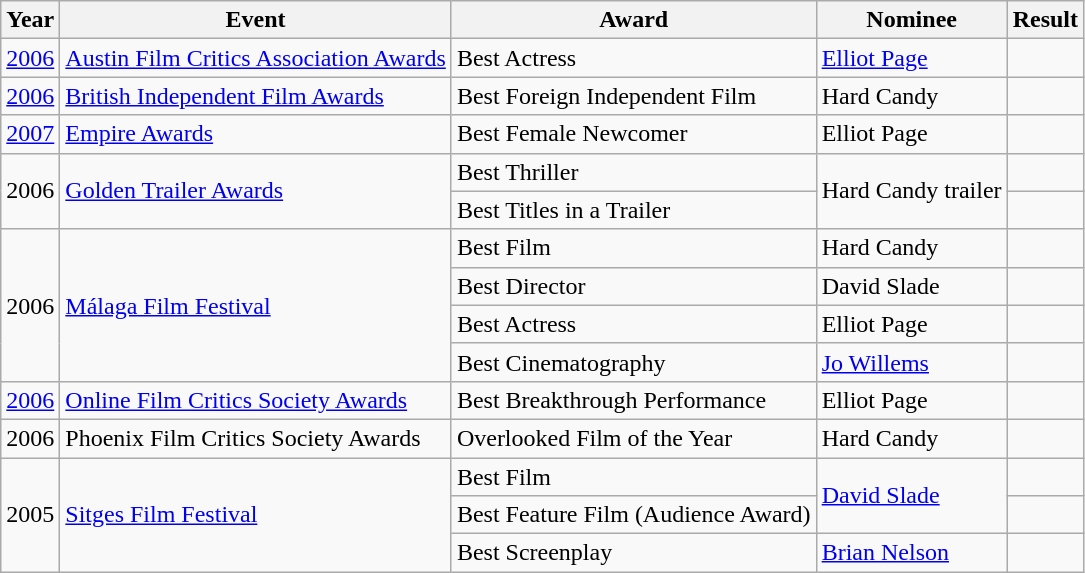<table class="wikitable">
<tr>
<th>Year</th>
<th>Event</th>
<th>Award</th>
<th>Nominee</th>
<th>Result</th>
</tr>
<tr>
<td><a href='#'>2006</a></td>
<td><a href='#'>Austin Film Critics Association Awards</a></td>
<td>Best Actress</td>
<td><a href='#'>Elliot Page</a></td>
<td></td>
</tr>
<tr>
<td><a href='#'>2006</a></td>
<td><a href='#'>British Independent Film Awards</a></td>
<td>Best Foreign Independent Film</td>
<td>Hard Candy</td>
<td></td>
</tr>
<tr>
<td><a href='#'>2007</a></td>
<td><a href='#'>Empire Awards</a></td>
<td>Best Female Newcomer</td>
<td>Elliot Page</td>
<td></td>
</tr>
<tr>
<td rowspan=2>2006</td>
<td rowspan=2><a href='#'>Golden Trailer Awards</a></td>
<td>Best Thriller</td>
<td rowspan=2>Hard Candy trailer</td>
<td></td>
</tr>
<tr>
<td>Best Titles in a Trailer</td>
<td></td>
</tr>
<tr>
<td rowspan=4>2006</td>
<td rowspan=4><a href='#'>Málaga Film Festival</a></td>
<td>Best Film</td>
<td>Hard Candy</td>
<td></td>
</tr>
<tr>
<td>Best Director</td>
<td>David Slade</td>
<td></td>
</tr>
<tr>
<td>Best Actress</td>
<td>Elliot Page</td>
<td></td>
</tr>
<tr>
<td>Best Cinematography</td>
<td><a href='#'>Jo Willems</a></td>
<td></td>
</tr>
<tr>
<td><a href='#'>2006</a></td>
<td><a href='#'>Online Film Critics Society Awards</a></td>
<td>Best Breakthrough Performance</td>
<td>Elliot Page</td>
<td></td>
</tr>
<tr>
<td>2006</td>
<td>Phoenix Film Critics Society Awards</td>
<td>Overlooked Film of the Year</td>
<td>Hard Candy</td>
<td></td>
</tr>
<tr>
<td rowspan=3>2005</td>
<td rowspan=3><a href='#'>Sitges Film Festival</a></td>
<td>Best Film</td>
<td rowspan=2><a href='#'>David Slade</a></td>
<td></td>
</tr>
<tr>
<td>Best Feature Film (Audience Award)</td>
<td></td>
</tr>
<tr>
<td>Best Screenplay</td>
<td><a href='#'>Brian Nelson</a></td>
<td></td>
</tr>
</table>
